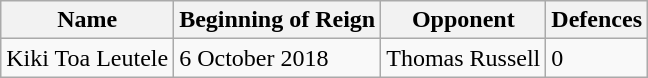<table class="wikitable">
<tr>
<th>Name</th>
<th>Beginning of Reign</th>
<th>Opponent</th>
<th>Defences</th>
</tr>
<tr>
<td>Kiki Toa Leutele</td>
<td>6 October 2018</td>
<td>Thomas Russell</td>
<td>0</td>
</tr>
</table>
